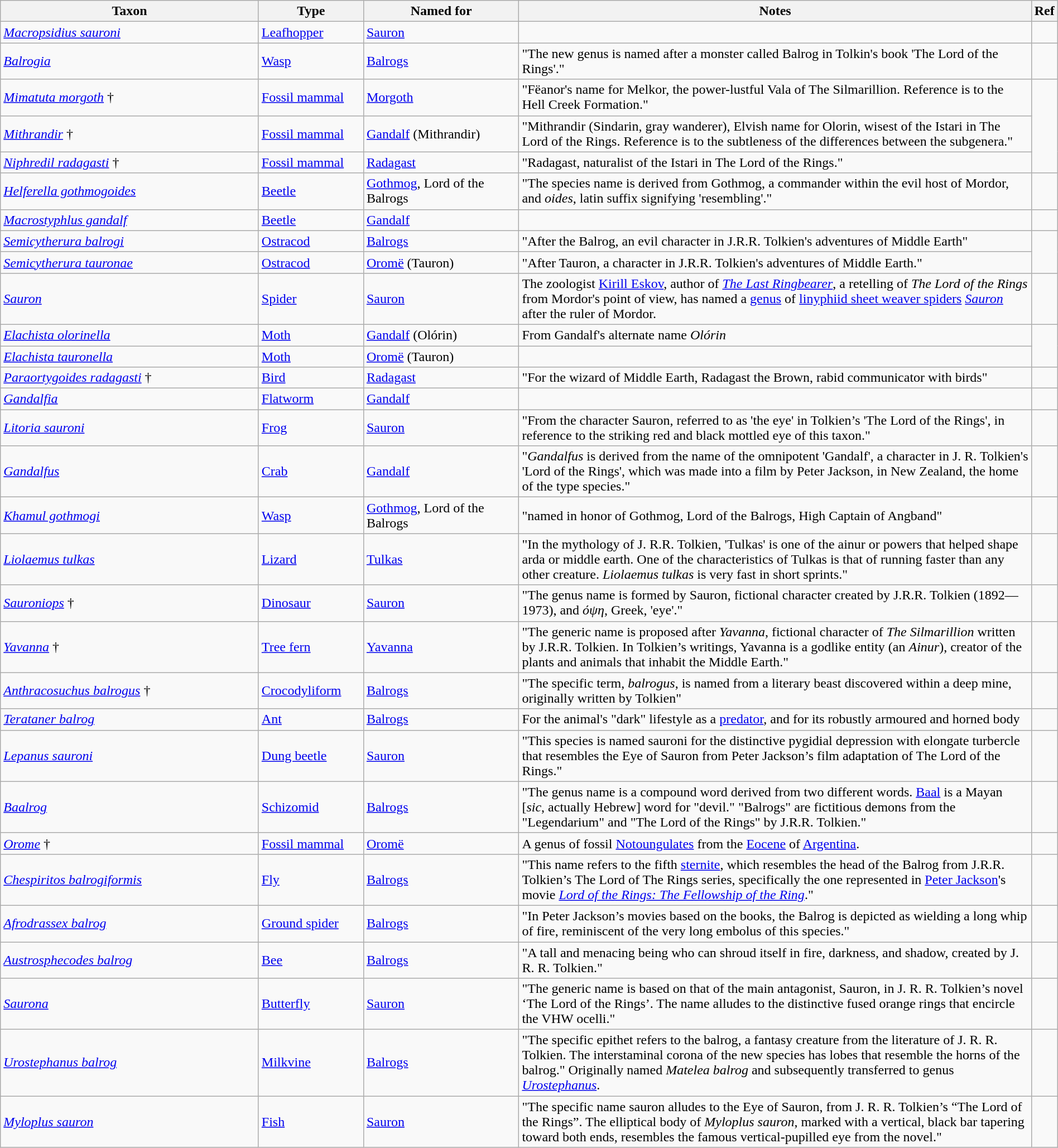<table class="wikitable sortable" width="100%">
<tr>
<th style="width:25%;">Taxon</th>
<th style="width:10%;">Type</th>
<th style="width:15%;">Named for</th>
<th style="width:50%;">Notes</th>
<th class="unsortable">Ref</th>
</tr>
<tr>
<td><em><a href='#'>Macropsidius sauroni</a></em> </td>
<td><a href='#'>Leafhopper</a></td>
<td><a href='#'>Sauron</a></td>
<td></td>
<td></td>
</tr>
<tr>
<td><em><a href='#'>Balrogia</a></em> </td>
<td><a href='#'>Wasp</a></td>
<td><a href='#'>Balrogs</a></td>
<td>"The new genus is named after a monster called Balrog in Tolkin's book 'The Lord of the Rings'."</td>
<td></td>
</tr>
<tr>
<td><em><a href='#'>Mimatuta morgoth</a></em> † </td>
<td><a href='#'>Fossil mammal</a></td>
<td><a href='#'>Morgoth</a></td>
<td>"Fëanor's name for Melkor, the power-lustful Vala of The Silmarillion. Reference is to the Hell Creek Formation."</td>
<td rowspan="3"></td>
</tr>
<tr>
<td><em><a href='#'>Mithrandir</a></em> † </td>
<td><a href='#'>Fossil mammal</a></td>
<td><a href='#'>Gandalf</a> (Mithrandir)</td>
<td>"Mithrandir (Sindarin, gray wanderer), Elvish name for Olorin, wisest of the Istari in The Lord of the Rings. Reference is to the subtleness of the differences between the subgenera."</td>
</tr>
<tr>
<td><em><a href='#'>Niphredil radagasti</a></em> † </td>
<td><a href='#'>Fossil mammal</a></td>
<td><a href='#'>Radagast</a></td>
<td>"Radagast, naturalist of the Istari in The Lord of the Rings."</td>
</tr>
<tr>
<td><em><a href='#'>Helferella gothmogoides</a></em> </td>
<td><a href='#'>Beetle</a></td>
<td><a href='#'>Gothmog</a>, Lord of the Balrogs</td>
<td>"The species name is derived from Gothmog, a commander within the evil host of Mordor, and <em>oides</em>, latin suffix signifying 'resembling'."</td>
<td></td>
</tr>
<tr>
<td><em><a href='#'>Macrostyphlus gandalf</a></em> </td>
<td><a href='#'>Beetle</a></td>
<td><a href='#'>Gandalf</a></td>
<td></td>
<td></td>
</tr>
<tr>
<td><em><a href='#'>Semicytherura balrogi</a></em> </td>
<td><a href='#'>Ostracod</a></td>
<td><a href='#'>Balrogs</a></td>
<td>"After the Balrog, an evil character in J.R.R. Tolkien's adventures of Middle Earth"</td>
<td rowspan="2"></td>
</tr>
<tr>
<td><em><a href='#'>Semicytherura tauronae</a></em> </td>
<td><a href='#'>Ostracod</a></td>
<td><a href='#'>Oromë</a> (Tauron)</td>
<td>"After Tauron, a character in J.R.R. Tolkien's adventures of Middle Earth."</td>
</tr>
<tr>
<td><em><a href='#'>Sauron</a></em> </td>
<td><a href='#'>Spider</a></td>
<td><a href='#'>Sauron</a></td>
<td>The zoologist <a href='#'>Kirill Eskov</a>, author of <em><a href='#'>The Last Ringbearer</a></em>, a retelling of <em>The Lord of the Rings</em> from Mordor's point of view, has named a <a href='#'>genus</a> of <a href='#'>linyphiid sheet weaver spiders</a> <em><a href='#'>Sauron</a></em> after the ruler of Mordor.</td>
<td></td>
</tr>
<tr>
<td><em><a href='#'>Elachista olorinella</a></em> </td>
<td><a href='#'>Moth</a></td>
<td><a href='#'>Gandalf</a> (Olórin)</td>
<td>From Gandalf's alternate name <em>Olórin</em></td>
<td rowspan="2"></td>
</tr>
<tr>
<td><em><a href='#'>Elachista tauronella</a></em> </td>
<td><a href='#'>Moth</a></td>
<td><a href='#'>Oromë</a> (Tauron)</td>
<td></td>
</tr>
<tr>
<td><em><a href='#'>Paraortygoides radagasti</a></em> † </td>
<td><a href='#'>Bird</a></td>
<td><a href='#'>Radagast</a></td>
<td>"For the wizard of Middle Earth, Radagast the Brown, rabid communicator with birds"</td>
<td></td>
</tr>
<tr>
<td><em><a href='#'>Gandalfia</a></em> </td>
<td><a href='#'>Flatworm</a></td>
<td><a href='#'>Gandalf</a></td>
<td></td>
<td></td>
</tr>
<tr>
<td><em><a href='#'>Litoria sauroni</a></em> </td>
<td><a href='#'>Frog</a></td>
<td><a href='#'>Sauron</a></td>
<td>"From the character Sauron, referred to as 'the eye' in Tolkien’s 'The Lord of the Rings', in reference to the striking red and black mottled eye of this taxon."</td>
<td></td>
</tr>
<tr>
<td><em><a href='#'>Gandalfus</a></em> </td>
<td><a href='#'>Crab</a></td>
<td><a href='#'>Gandalf</a></td>
<td>"<em>Gandalfus</em> is derived from the name of the omnipotent 'Gandalf', a character in J. R. Tolkien's 'Lord of the Rings', which was made into a film by Peter Jackson, in New Zealand, the home of the type species."</td>
<td></td>
</tr>
<tr>
<td><em><a href='#'>Khamul gothmogi</a></em> </td>
<td><a href='#'>Wasp</a></td>
<td><a href='#'>Gothmog</a>, Lord of the Balrogs</td>
<td>"named in honor of Gothmog, Lord of the Balrogs, High Captain of Angband"</td>
<td></td>
</tr>
<tr>
<td><em><a href='#'>Liolaemus tulkas</a></em> </td>
<td><a href='#'>Lizard</a></td>
<td><a href='#'>Tulkas</a></td>
<td>"In the mythology of J. R.R. Tolkien, 'Tulkas' is one of the ainur or powers that helped shape arda or middle earth. One of the characteristics of Tulkas is that of running faster than any other creature. <em>Liolaemus tulkas</em> is very fast in short sprints."</td>
<td></td>
</tr>
<tr>
<td><em><a href='#'>Sauroniops</a></em> † </td>
<td><a href='#'>Dinosaur</a></td>
<td><a href='#'>Sauron</a></td>
<td>"The genus name is formed by Sauron, fictional character created by J.R.R. Tolkien (1892—1973), and <em>όψη</em>, Greek, 'eye'."</td>
<td></td>
</tr>
<tr>
<td><em><a href='#'>Yavanna</a></em> † </td>
<td><a href='#'>Tree fern</a></td>
<td><a href='#'>Yavanna</a></td>
<td>"The generic name is proposed after <em>Yavanna</em>, fictional character of <em>The Silmarillion</em> written by J.R.R. Tolkien. In Tolkien’s writings, Yavanna is a godlike entity (an <em>Ainur</em>), creator of the plants and animals that inhabit the Middle Earth."</td>
<td></td>
</tr>
<tr>
<td><em><a href='#'>Anthracosuchus balrogus</a></em> † </td>
<td><a href='#'>Crocodyliform</a></td>
<td><a href='#'>Balrogs</a></td>
<td>"The specific term, <em>balrogus</em>, is named from a literary beast discovered within a deep mine, originally written by Tolkien"</td>
<td></td>
</tr>
<tr>
<td><em><a href='#'>Terataner balrog</a></em> </td>
<td><a href='#'>Ant</a></td>
<td><a href='#'>Balrogs</a></td>
<td>For the animal's "dark" lifestyle as a <a href='#'>predator</a>, and for its robustly armoured and horned body</td>
<td></td>
</tr>
<tr>
<td><em><a href='#'>Lepanus sauroni</a></em> </td>
<td><a href='#'>Dung beetle</a></td>
<td><a href='#'>Sauron</a></td>
<td>"This species is named sauroni for the distinctive pygidial depression with elongate turbercle that resembles the Eye of Sauron from Peter Jackson’s film adaptation of The Lord of the Rings."</td>
<td></td>
</tr>
<tr>
<td><em><a href='#'>Baalrog</a></em> </td>
<td><a href='#'>Schizomid</a></td>
<td><a href='#'>Balrogs</a></td>
<td>"The genus name is a compound word derived from two different words. <a href='#'>Baal</a> is a Mayan [<em>sic</em>, actually Hebrew] word for "devil." "Balrogs" are fictitious demons from the "Legendarium" and "The Lord of the Rings" by J.R.R. Tolkien."</td>
<td></td>
</tr>
<tr>
<td><em><a href='#'>Orome</a></em> † </td>
<td><a href='#'>Fossil mammal</a></td>
<td><a href='#'>Oromë</a></td>
<td>A genus of fossil <a href='#'>Notoungulates</a> from the <a href='#'>Eocene</a> of <a href='#'>Argentina</a>.</td>
<td></td>
</tr>
<tr>
<td><em><a href='#'>Chespiritos balrogiformis</a></em> </td>
<td><a href='#'>Fly</a></td>
<td><a href='#'>Balrogs</a></td>
<td>"This name refers to the fifth <a href='#'>sternite</a>, which resembles the head of the Balrog from J.R.R. Tolkien’s The Lord of The Rings series, specifically the one represented in <a href='#'>Peter Jackson</a>'s movie <em><a href='#'>Lord of the Rings: The Fellowship of the Ring</a></em>."</td>
<td></td>
</tr>
<tr>
<td><em><a href='#'>Afrodrassex balrog</a></em> </td>
<td><a href='#'>Ground spider</a></td>
<td><a href='#'>Balrogs</a></td>
<td>"In Peter Jackson’s movies based on the books, the Balrog is depicted as wielding a long whip of fire, reminiscent of the very long embolus of this species."</td>
<td></td>
</tr>
<tr>
<td><em><a href='#'>Austrosphecodes balrog</a></em> </td>
<td><a href='#'>Bee</a></td>
<td><a href='#'>Balrogs</a></td>
<td>"A tall and menacing being who can shroud itself in fire, darkness, and shadow, created by J. R. R. Tolkien."</td>
<td></td>
</tr>
<tr>
<td><em><a href='#'>Saurona</a></em> </td>
<td><a href='#'>Butterfly</a></td>
<td><a href='#'>Sauron</a></td>
<td>"The generic name is based on that of the main antagonist, Sauron, in J. R. R. Tolkien’s novel ‘The Lord of the Rings’. The name alludes to the distinctive fused orange rings that encircle the VHW ocelli."</td>
<td></td>
</tr>
<tr>
<td><em><a href='#'>Urostephanus balrog</a></em> </td>
<td><a href='#'>Milkvine</a></td>
<td><a href='#'>Balrogs</a></td>
<td>"The specific epithet refers to the balrog, a fantasy creature from the literature of J. R. R. Tolkien. The interstaminal corona of the new species has lobes that resemble the horns of the balrog." Originally named <em>Matelea balrog</em> and subsequently transferred to genus <em><a href='#'>Urostephanus</a></em>.</td>
<td></td>
</tr>
<tr>
<td><em><a href='#'>Myloplus sauron</a></em> </td>
<td><a href='#'>Fish</a></td>
<td><a href='#'>Sauron</a></td>
<td>"The specific name sauron alludes to the Eye of Sauron, from J. R. R. Tolkien’s “The Lord of the Rings”. The elliptical body of <em>Myloplus sauron</em>, marked with a vertical, black bar tapering toward both ends, resembles the famous vertical-pupilled eye from the novel."</td>
<td></td>
</tr>
</table>
